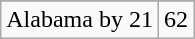<table class="wikitable">
<tr align="center">
</tr>
<tr align="center">
<td>Alabama by 21</td>
<td>62</td>
</tr>
</table>
